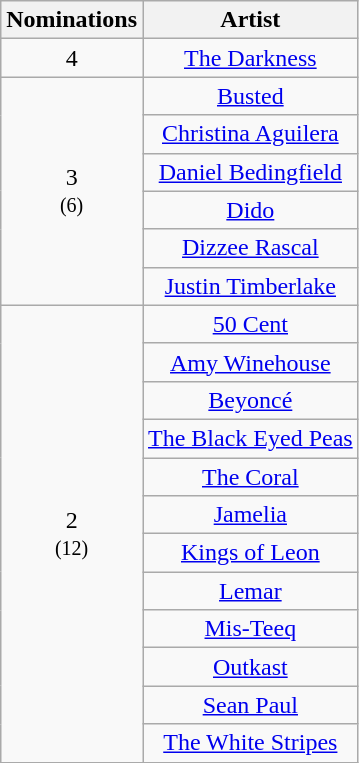<table class="wikitable" rowspan="2" style="text-align:center;">
<tr>
<th scope="col" style="width:55px;">Nominations</th>
<th scope="col" style="text-align:center;">Artist</th>
</tr>
<tr>
<td>4</td>
<td><a href='#'>The Darkness</a></td>
</tr>
<tr>
<td rowspan="6">3<br><small>(6)</small></td>
<td><a href='#'>Busted</a></td>
</tr>
<tr>
<td><a href='#'>Christina Aguilera</a></td>
</tr>
<tr>
<td><a href='#'>Daniel Bedingfield</a></td>
</tr>
<tr>
<td><a href='#'>Dido</a></td>
</tr>
<tr>
<td><a href='#'>Dizzee Rascal</a></td>
</tr>
<tr>
<td><a href='#'>Justin Timberlake</a></td>
</tr>
<tr>
<td rowspan="12">2<br><small>(12)</small></td>
<td><a href='#'>50 Cent</a></td>
</tr>
<tr>
<td><a href='#'>Amy Winehouse</a></td>
</tr>
<tr>
<td><a href='#'>Beyoncé</a></td>
</tr>
<tr>
<td><a href='#'>The Black Eyed Peas</a></td>
</tr>
<tr>
<td><a href='#'>The Coral</a></td>
</tr>
<tr>
<td><a href='#'>Jamelia</a></td>
</tr>
<tr>
<td><a href='#'>Kings of Leon</a></td>
</tr>
<tr>
<td><a href='#'>Lemar</a></td>
</tr>
<tr>
<td><a href='#'>Mis-Teeq</a></td>
</tr>
<tr>
<td><a href='#'>Outkast</a></td>
</tr>
<tr>
<td><a href='#'>Sean Paul</a></td>
</tr>
<tr>
<td><a href='#'>The White Stripes</a></td>
</tr>
</table>
